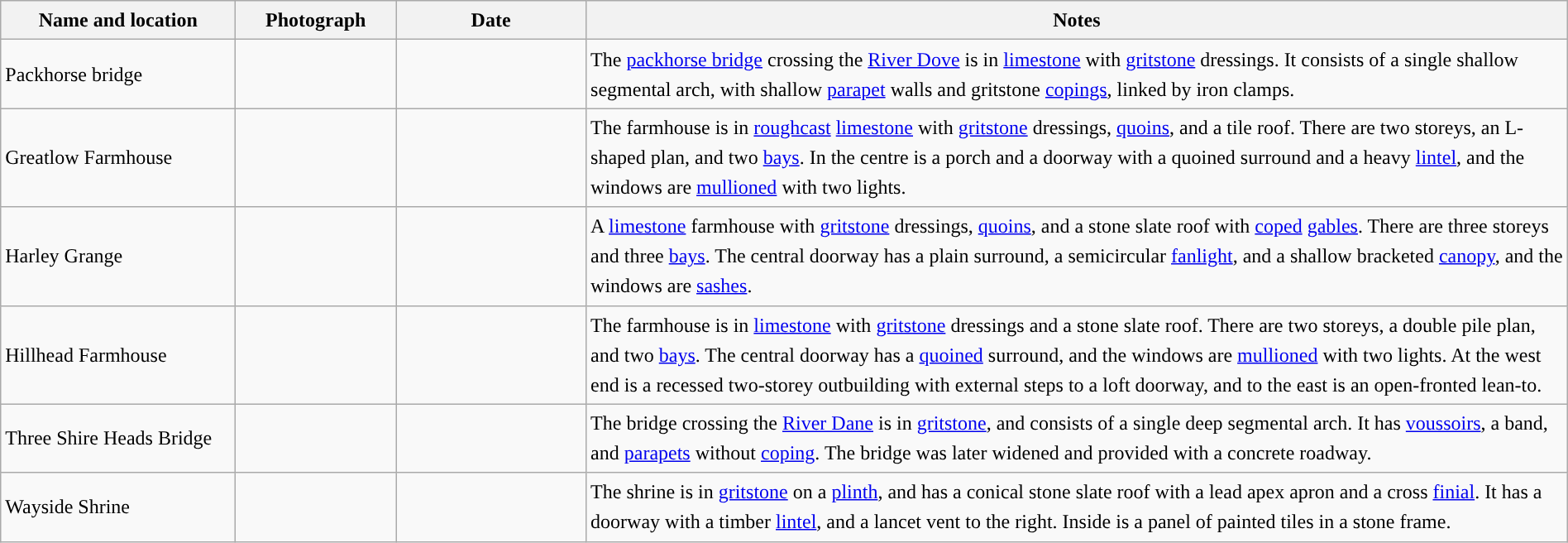<table class="wikitable sortable plainrowheaders" style="width:100%;border:0px;text-align:left;line-height:150%;">
<tr>
<th scope="col"  style="width:150px">Name and location</th>
<th scope="col"  style="width:100px" class="unsortable">Photograph</th>
<th scope="col"  style="width:120px">Date</th>
<th scope="col"  style="width:650px" class="unsortable">Notes</th>
</tr>
<tr>
<td>Packhorse bridge<br><small></small></td>
<td></td>
<td align="center"></td>
<td>The <a href='#'>packhorse bridge</a> crossing the <a href='#'>River Dove</a> is in <a href='#'>limestone</a> with <a href='#'>gritstone</a> dressings.  It consists of a single shallow segmental arch, with shallow <a href='#'>parapet</a> walls and gritstone <a href='#'>copings</a>, linked by iron clamps.</td>
</tr>
<tr>
<td>Greatlow Farmhouse<br><small></small></td>
<td></td>
<td align="center"></td>
<td>The farmhouse is in <a href='#'>roughcast</a> <a href='#'>limestone</a> with <a href='#'>gritstone</a> dressings, <a href='#'>quoins</a>, and a tile roof.  There are two storeys, an L-shaped plan, and two <a href='#'>bays</a>.  In the centre is a porch and a doorway with a quoined surround and a heavy <a href='#'>lintel</a>, and the windows are <a href='#'>mullioned</a> with two lights.</td>
</tr>
<tr>
<td>Harley Grange<br><small></small></td>
<td></td>
<td align="center"></td>
<td>A <a href='#'>limestone</a> farmhouse with <a href='#'>gritstone</a> dressings, <a href='#'>quoins</a>, and a stone slate roof with <a href='#'>coped</a> <a href='#'>gables</a>.  There are three storeys and three <a href='#'>bays</a>.  The central doorway has a plain surround, a semicircular <a href='#'>fanlight</a>, and a shallow bracketed <a href='#'>canopy</a>, and the windows are <a href='#'>sashes</a>.</td>
</tr>
<tr>
<td>Hillhead Farmhouse<br><small></small></td>
<td></td>
<td align="center"></td>
<td>The farmhouse is in <a href='#'>limestone</a> with <a href='#'>gritstone</a> dressings and a stone slate roof. There are two storeys, a double pile plan, and two <a href='#'>bays</a>.  The central doorway has a <a href='#'>quoined</a> surround, and the windows are <a href='#'>mullioned</a> with two lights.  At the west end is a recessed two-storey outbuilding with external steps to a loft doorway, and to the east is an open-fronted lean-to.</td>
</tr>
<tr>
<td>Three Shire Heads Bridge<br><small></small></td>
<td></td>
<td align="center"></td>
<td>The bridge crossing the <a href='#'>River Dane</a> is in <a href='#'>gritstone</a>, and consists of a single deep segmental arch.  It has <a href='#'>voussoirs</a>, a band, and <a href='#'>parapets</a> without <a href='#'>coping</a>.  The bridge was later widened and provided with a concrete roadway.</td>
</tr>
<tr>
<td>Wayside Shrine<br><small></small></td>
<td></td>
<td align="center"></td>
<td>The shrine is in <a href='#'>gritstone</a> on a <a href='#'>plinth</a>, and has a conical stone slate roof with a lead apex apron and a cross <a href='#'>finial</a>.  It has a doorway with a timber <a href='#'>lintel</a>, and a lancet vent to the right.  Inside is a panel of painted tiles in a stone frame.</td>
</tr>
<tr>
</tr>
</table>
